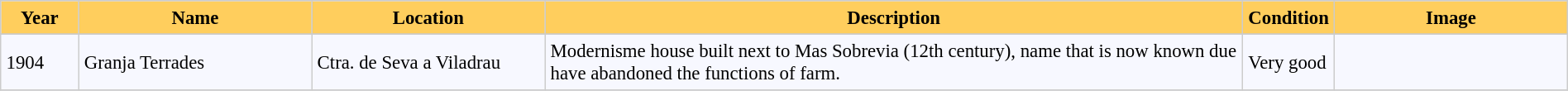<table bgcolor="#f7f8ff" cellpadding="4" cellspacing="0" border="1" style="font-size: 95%; border: #cccccc solid 1px; border-collapse: collapse;">
<tr>
<th width="5%" style="background:#ffce5d;">Year</th>
<th width="15%" style="background:#ffce5d;">Name</th>
<th width="15%" style="background:#ffce5d;">Location</th>
<th width="45%" style="background:#ffce5d;">Description</th>
<th width="5%" style="background:#ffce5d;">Condition</th>
<th width="15%" style="background:#ffce5d;">Image</th>
</tr>
<tr ---->
</tr>
<tr>
<td>1904</td>
<td>Granja Terrades</td>
<td>Ctra. de Seva a Viladrau <small></small></td>
<td>Modernisme house built next to Mas Sobrevia (12th century), name that is now known due have abandoned the functions of farm.</td>
<td>Very good</td>
<td></td>
</tr>
<tr>
</tr>
</table>
